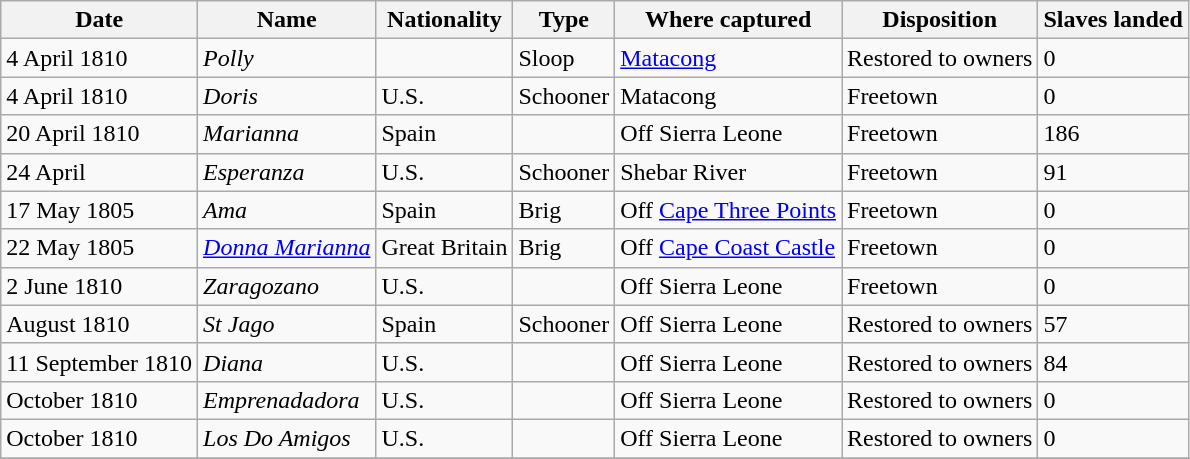<table class="sortable wikitable">
<tr>
<th>Date</th>
<th>Name</th>
<th>Nationality</th>
<th>Type</th>
<th>Where captured</th>
<th>Disposition</th>
<th>Slaves landed</th>
</tr>
<tr>
<td>4 April 1810</td>
<td><em>Polly</em></td>
<td></td>
<td>Sloop</td>
<td><a href='#'>Matacong</a></td>
<td>Restored to owners</td>
<td>0</td>
</tr>
<tr>
<td>4 April 1810</td>
<td><em>Doris</em></td>
<td>U.S.</td>
<td>Schooner</td>
<td>Matacong</td>
<td>Freetown</td>
<td>0</td>
</tr>
<tr>
<td>20 April 1810</td>
<td><em>Marianna</em></td>
<td>Spain</td>
<td></td>
<td>Off Sierra Leone</td>
<td>Freetown</td>
<td>186</td>
</tr>
<tr>
<td>24 April</td>
<td><em>Esperanza</em></td>
<td>U.S.</td>
<td>Schooner</td>
<td>Shebar River</td>
<td>Freetown</td>
<td>91</td>
</tr>
<tr>
<td>17 May 1805</td>
<td><em>Ama</em></td>
<td>Spain</td>
<td>Brig</td>
<td>Off <a href='#'>Cape Three Points</a></td>
<td>Freetown</td>
<td>0</td>
</tr>
<tr>
<td>22 May 1805</td>
<td><a href='#'><em>Donna Marianna</em></a></td>
<td>Great Britain</td>
<td>Brig</td>
<td>Off <a href='#'>Cape Coast Castle</a></td>
<td>Freetown</td>
<td>0</td>
</tr>
<tr>
<td>2 June 1810</td>
<td><em>Zaragozano</em></td>
<td>U.S.</td>
<td></td>
<td>Off Sierra Leone</td>
<td>Freetown</td>
<td>0</td>
</tr>
<tr>
<td>August 1810</td>
<td><em>St Jago</em></td>
<td>Spain</td>
<td>Schooner</td>
<td>Off Sierra Leone</td>
<td>Restored to owners</td>
<td>57</td>
</tr>
<tr>
<td>11 September 1810</td>
<td><em>Diana</em></td>
<td>U.S.</td>
<td></td>
<td>Off Sierra Leone</td>
<td>Restored to owners</td>
<td>84</td>
</tr>
<tr>
<td>October 1810</td>
<td><em>Emprenadadora</em></td>
<td>U.S.</td>
<td></td>
<td>Off Sierra Leone</td>
<td>Restored to owners</td>
<td>0</td>
</tr>
<tr>
<td>October 1810</td>
<td><em>Los Do Amigos</em></td>
<td>U.S.</td>
<td></td>
<td>Off Sierra Leone</td>
<td>Restored to owners</td>
<td>0</td>
</tr>
<tr>
</tr>
</table>
